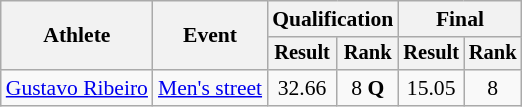<table class="wikitable" style="font-size:90%">
<tr>
<th rowspan=2>Athlete</th>
<th rowspan=2>Event</th>
<th colspan=2>Qualification</th>
<th colspan=2>Final</th>
</tr>
<tr style="font-size: 95%">
<th>Result</th>
<th>Rank</th>
<th>Result</th>
<th>Rank</th>
</tr>
<tr align=center>
<td align=left><a href='#'>Gustavo Ribeiro</a></td>
<td align=left><a href='#'>Men's street</a></td>
<td>32.66</td>
<td>8 <strong>Q</strong></td>
<td>15.05</td>
<td>8</td>
</tr>
</table>
